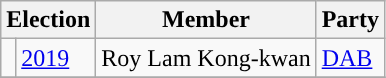<table class="wikitable">
<tr>
<th colspan="2">Election</th>
<th>Member</th>
<th>Party</th>
</tr>
<tr>
<td style="color:inherit;background:"></td>
<td><a href='#'>2019</a></td>
<td>Roy Lam Kong-kwan</td>
<td><a href='#'>DAB</a></td>
</tr>
<tr>
</tr>
</table>
